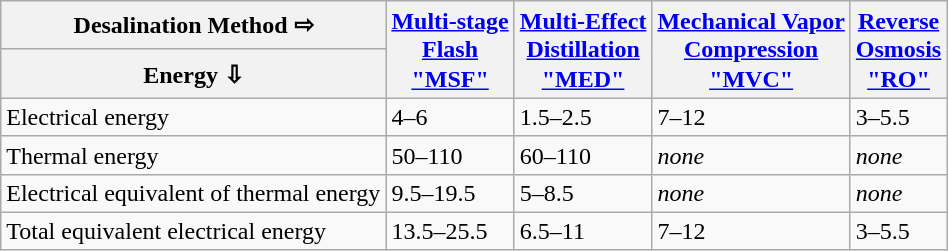<table class="wikitable sortable wiki table">
<tr style="line-height:120%;">
<th>Desalination Method   ⇨</th>
<th rowspan="2"><a href='#'>Multi-stage<br>Flash<br>"MSF"</a></th>
<th rowspan="2"><a href='#'>Multi-Effect<br>Distillation<br>"MED"</a></th>
<th rowspan="2"><a href='#'>Mechanical Vapor<br>Compression<br>"MVC"</a></th>
<th rowspan="2"><a href='#'>Reverse<br>Osmosis<br>"RO"</a></th>
</tr>
<tr style="line-height:120%;">
<th>Energy ⇩</th>
</tr>
<tr>
<td>Electrical energy</td>
<td>4–6</td>
<td>1.5–2.5</td>
<td>7–12</td>
<td>3–5.5</td>
</tr>
<tr>
<td>Thermal energy</td>
<td>50–110</td>
<td>60–110</td>
<td><em>none</em></td>
<td><em>none</em></td>
</tr>
<tr>
<td>Electrical equivalent of thermal energy</td>
<td>9.5–19.5</td>
<td>5–8.5</td>
<td><em>none</em></td>
<td><em>none</em></td>
</tr>
<tr>
<td>Total equivalent electrical energy</td>
<td>13.5–25.5</td>
<td>6.5–11</td>
<td>7–12</td>
<td>3–5.5</td>
</tr>
</table>
